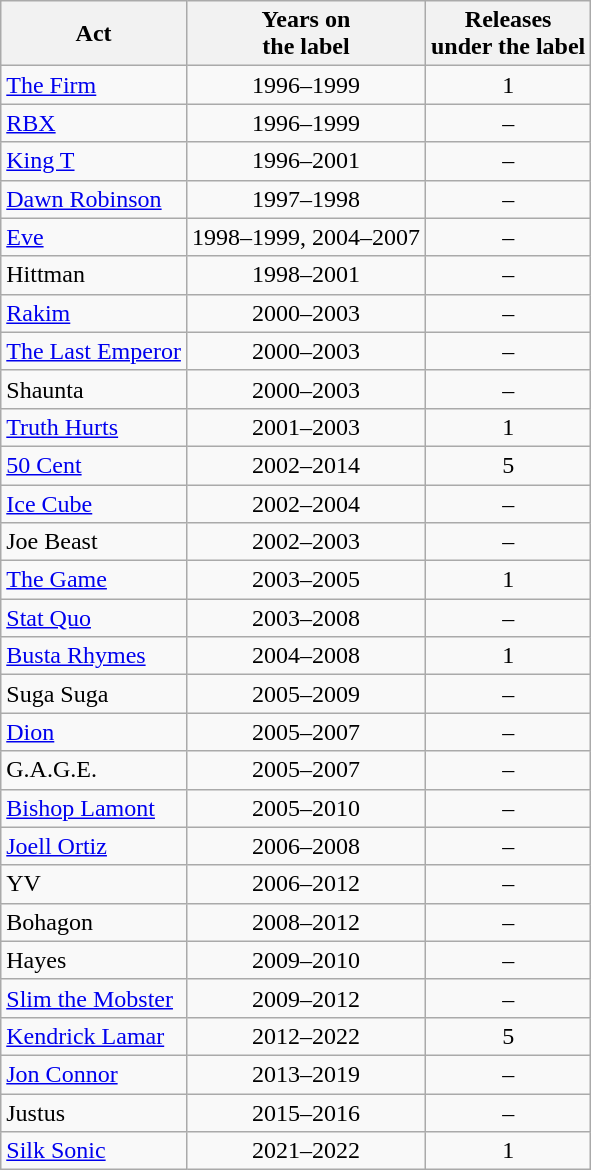<table class="wikitable">
<tr>
<th>Act</th>
<th>Years on<br>the label</th>
<th>Releases<br>under the label</th>
</tr>
<tr>
<td><a href='#'>The Firm</a></td>
<td style="text-align:center;">1996–1999</td>
<td style="text-align:center;">1</td>
</tr>
<tr>
<td><a href='#'>RBX</a></td>
<td style="text-align:center;">1996–1999</td>
<td style="text-align:center;">–</td>
</tr>
<tr>
<td><a href='#'>King T</a></td>
<td style="text-align:center;">1996–2001</td>
<td style="text-align:center;">–</td>
</tr>
<tr>
<td><a href='#'>Dawn Robinson</a></td>
<td style="text-align:center;">1997–1998</td>
<td style="text-align:center;">–</td>
</tr>
<tr>
<td><a href='#'>Eve</a></td>
<td style="text-align:center;">1998–1999, 2004–2007</td>
<td style="text-align:center;">–</td>
</tr>
<tr>
<td>Hittman</td>
<td style="text-align:center;">1998–2001</td>
<td style="text-align:center;">–</td>
</tr>
<tr>
<td><a href='#'>Rakim</a></td>
<td style="text-align:center;">2000–2003</td>
<td style="text-align:center;">–</td>
</tr>
<tr>
<td><a href='#'>The Last Emperor</a></td>
<td style="text-align:center;">2000–2003</td>
<td style="text-align:center;">–</td>
</tr>
<tr>
<td>Shaunta</td>
<td style="text-align:center;">2000–2003</td>
<td style="text-align:center;">–</td>
</tr>
<tr>
<td><a href='#'>Truth Hurts</a></td>
<td style="text-align:center;">2001–2003</td>
<td style="text-align:center;">1</td>
</tr>
<tr>
<td><a href='#'>50 Cent</a></td>
<td style="text-align:center;">2002–2014</td>
<td style="text-align:center;">5</td>
</tr>
<tr>
<td><a href='#'>Ice Cube</a></td>
<td style="text-align:center;">2002–2004</td>
<td style="text-align:center;">–</td>
</tr>
<tr>
<td>Joe Beast</td>
<td style="text-align:center;">2002–2003</td>
<td style="text-align:center;">–</td>
</tr>
<tr>
<td><a href='#'>The Game</a></td>
<td style="text-align:center;">2003–2005</td>
<td style="text-align:center;">1</td>
</tr>
<tr>
<td><a href='#'>Stat Quo</a></td>
<td style="text-align:center;">2003–2008</td>
<td style="text-align:center;">–</td>
</tr>
<tr>
<td><a href='#'>Busta Rhymes</a></td>
<td style="text-align:center;">2004–2008</td>
<td style="text-align:center;">1</td>
</tr>
<tr>
<td>Suga Suga</td>
<td style="text-align:center;">2005–2009</td>
<td style="text-align:center;">–</td>
</tr>
<tr>
<td><a href='#'>Dion</a></td>
<td style="text-align:center;">2005–2007</td>
<td style="text-align:center;">–</td>
</tr>
<tr>
<td>G.A.G.E.</td>
<td style="text-align:center;">2005–2007</td>
<td style="text-align:center;">–</td>
</tr>
<tr>
<td><a href='#'>Bishop Lamont</a></td>
<td style="text-align:center;">2005–2010</td>
<td style="text-align:center;">–</td>
</tr>
<tr>
<td><a href='#'>Joell Ortiz</a></td>
<td style="text-align:center;">2006–2008</td>
<td style="text-align:center;">–</td>
</tr>
<tr>
<td>YV</td>
<td style="text-align:center;">2006–2012</td>
<td style="text-align:center;">–</td>
</tr>
<tr>
<td>Bohagon</td>
<td style="text-align:center;">2008–2012</td>
<td style="text-align:center;">–</td>
</tr>
<tr>
<td>Hayes</td>
<td style="text-align:center;">2009–2010</td>
<td style="text-align:center;">–</td>
</tr>
<tr>
<td><a href='#'>Slim the Mobster</a></td>
<td style="text-align:center;">2009–2012</td>
<td style="text-align:center;">–</td>
</tr>
<tr>
<td><a href='#'>Kendrick Lamar</a></td>
<td style="text-align:center;">2012–2022</td>
<td style="text-align:center;">5</td>
</tr>
<tr>
<td><a href='#'>Jon Connor</a></td>
<td style="text-align:center;">2013–2019</td>
<td style="text-align:center;">–</td>
</tr>
<tr>
<td>Justus</td>
<td style="text-align:center;">2015–2016</td>
<td style="text-align:center;">–</td>
</tr>
<tr>
<td><a href='#'>Silk Sonic</a></td>
<td style="text-align:center;">2021–2022</td>
<td style="text-align:center;">1</td>
</tr>
</table>
